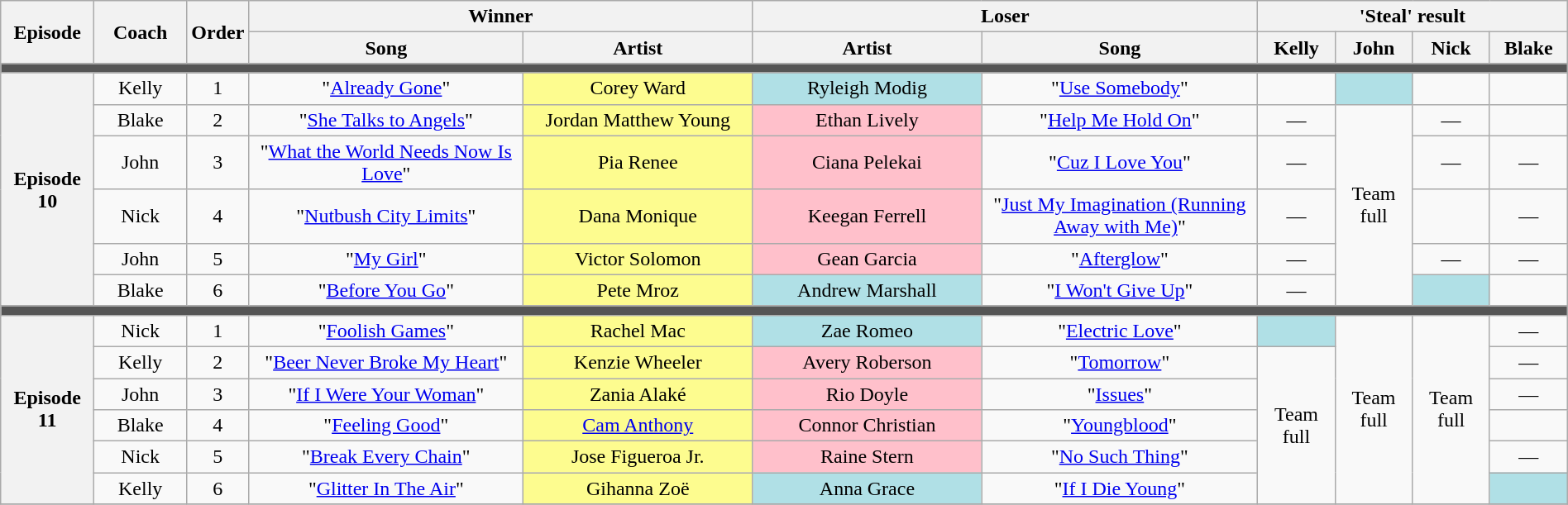<table class="wikitable" style="text-align: center; width:100%">
<tr>
<th rowspan="2" style="width:06%">Episode</th>
<th rowspan="2" style="width:06%">Coach</th>
<th rowspan="2" style="width:02%">Order</th>
<th colspan="2" style="width:00%">Winner</th>
<th colspan="2" style="width:00%">Loser</th>
<th colspan="4" style="width:16%">'Steal' result</th>
</tr>
<tr>
<th style="width:18%">Song</th>
<th style="width:15%">Artist</th>
<th style="width:15%">Artist</th>
<th style="width:18%">Song</th>
<th style="width:05%">Kelly</th>
<th style="width:05%">John</th>
<th style="width:05%">Nick</th>
<th style="width:05%">Blake</th>
</tr>
<tr>
<td colspan="11" style="background:#555"></td>
</tr>
<tr>
<th rowspan="6">Episode 10<br></th>
<td>Kelly</td>
<td>1</td>
<td>"<a href='#'>Already Gone</a>"</td>
<td style="background:#fdfc8f">Corey Ward</td>
<td style="background:#b0e0e6">Ryleigh Modig</td>
<td>"<a href='#'>Use Somebody</a>"</td>
<td></td>
<td style="background:#b0e0e6"><em></em></td>
<td><em></em></td>
<td><em></em></td>
</tr>
<tr>
<td>Blake</td>
<td>2</td>
<td>"<a href='#'>She Talks to Angels</a>"</td>
<td style="background:#fdfc8f">Jordan Matthew Young</td>
<td style="background:pink">Ethan Lively</td>
<td>"<a href='#'>Help Me Hold On</a>"</td>
<td>―</td>
<td rowspan="5">Team full</td>
<td>―</td>
<td></td>
</tr>
<tr>
<td>John</td>
<td>3</td>
<td>"<a href='#'>What the World Needs Now Is Love</a>"</td>
<td style="background:#fdfc8f">Pia Renee</td>
<td style="background:pink">Ciana Pelekai</td>
<td>"<a href='#'>Cuz I Love You</a>"</td>
<td>―</td>
<td>―</td>
<td>―</td>
</tr>
<tr>
<td>Nick</td>
<td>4</td>
<td>"<a href='#'>Nutbush City Limits</a>"</td>
<td style="background:#fdfc8f">Dana Monique</td>
<td style="background:pink">Keegan Ferrell</td>
<td>"<a href='#'>Just My Imagination (Running Away with Me)</a>"</td>
<td>―</td>
<td></td>
<td>―</td>
</tr>
<tr>
<td>John</td>
<td>5</td>
<td>"<a href='#'>My Girl</a>"</td>
<td style="background:#fdfc8f">Victor Solomon</td>
<td style="background:pink">Gean Garcia</td>
<td>"<a href='#'>Afterglow</a>"</td>
<td>―</td>
<td>―</td>
<td>―</td>
</tr>
<tr>
<td>Blake</td>
<td>6</td>
<td>"<a href='#'>Before You Go</a>"</td>
<td style="background:#fdfc8f">Pete Mroz</td>
<td style="background:#b0e0e6">Andrew Marshall</td>
<td>"<a href='#'>I Won't Give Up</a>"</td>
<td>―</td>
<td style="background:#b0e0e6"><em></em></td>
<td></td>
</tr>
<tr>
<td colspan="11" style="background:#555"></td>
</tr>
<tr>
<th rowspan="6">Episode 11<br></th>
<td>Nick</td>
<td>1</td>
<td>"<a href='#'>Foolish Games</a>"</td>
<td style="background:#fdfc8f">Rachel Mac</td>
<td style="background:#b0e0e6">Zae Romeo</td>
<td>"<a href='#'>Electric Love</a>"</td>
<td style="background:#b0e0e6"><em></em></td>
<td rowspan="6">Team full</td>
<td rowspan="6">Team full</td>
<td>—</td>
</tr>
<tr>
<td>Kelly</td>
<td>2</td>
<td>"<a href='#'>Beer Never Broke My Heart</a>"</td>
<td style="background:#fdfc8f">Kenzie Wheeler</td>
<td style="background:pink">Avery Roberson</td>
<td>"<a href='#'>Tomorrow</a>"</td>
<td rowspan="5">Team full</td>
<td>—</td>
</tr>
<tr>
<td>John</td>
<td>3</td>
<td>"<a href='#'>If I Were Your Woman</a>"</td>
<td style="background:#fdfc8f">Zania Alaké</td>
<td style="background:pink">Rio Doyle</td>
<td>"<a href='#'>Issues</a>"</td>
<td>—</td>
</tr>
<tr>
<td>Blake</td>
<td>4</td>
<td>"<a href='#'>Feeling Good</a>"</td>
<td style="background:#fdfc8f"><a href='#'>Cam Anthony</a></td>
<td style="background:pink">Connor Christian</td>
<td>"<a href='#'>Youngblood</a>"</td>
<td></td>
</tr>
<tr>
<td>Nick</td>
<td>5</td>
<td>"<a href='#'>Break Every Chain</a>"</td>
<td style="background:#fdfc8f">Jose Figueroa Jr.</td>
<td style="background:pink">Raine Stern</td>
<td>"<a href='#'>No Such Thing</a>"</td>
<td>—</td>
</tr>
<tr>
<td>Kelly</td>
<td>6</td>
<td>"<a href='#'>Glitter In The Air</a>"</td>
<td style="background:#fdfc8f">Gihanna Zoë</td>
<td style="background:#b0e0e6">Anna Grace</td>
<td>"<a href='#'>If I Die Young</a>"</td>
<td style="background:#b0e0e6"><em></em></td>
</tr>
<tr>
</tr>
</table>
